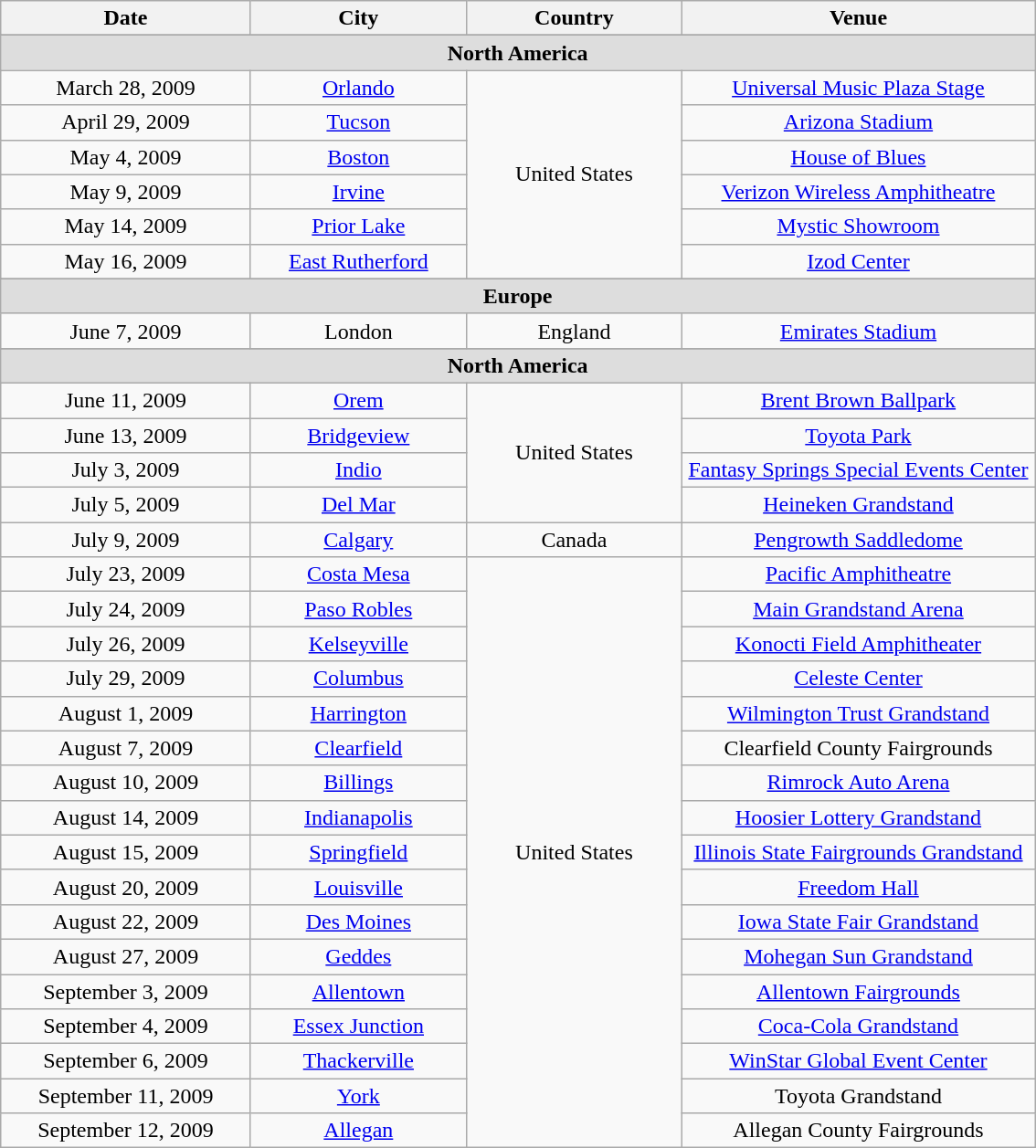<table class="wikitable" style="text-align:center">
<tr ">
<th style="width:175px;">Date</th>
<th style="width:150px;">City</th>
<th style="width:150px;">Country</th>
<th style="width:250px;">Venue</th>
</tr>
<tr>
</tr>
<tr style="background:#ddd;">
<td colspan="5" style="text-align:center;"><strong>North America</strong></td>
</tr>
<tr>
<td>March 28, 2009</td>
<td><a href='#'>Orlando</a></td>
<td rowspan="6">United States</td>
<td><a href='#'>Universal Music Plaza Stage</a></td>
</tr>
<tr>
<td>April 29, 2009</td>
<td><a href='#'>Tucson</a></td>
<td><a href='#'>Arizona Stadium</a></td>
</tr>
<tr>
<td>May 4, 2009</td>
<td><a href='#'>Boston</a></td>
<td><a href='#'>House of Blues</a></td>
</tr>
<tr>
<td>May 9, 2009</td>
<td><a href='#'>Irvine</a></td>
<td><a href='#'>Verizon Wireless Amphitheatre</a></td>
</tr>
<tr>
<td>May 14, 2009</td>
<td><a href='#'>Prior Lake</a></td>
<td><a href='#'>Mystic Showroom</a></td>
</tr>
<tr>
<td>May 16, 2009</td>
<td><a href='#'>East Rutherford</a></td>
<td><a href='#'>Izod Center</a></td>
</tr>
<tr>
</tr>
<tr style="background:#ddd;">
<td colspan="5" style="text-align:center;"><strong>Europe</strong></td>
</tr>
<tr>
<td>June 7, 2009</td>
<td>London</td>
<td>England</td>
<td><a href='#'>Emirates Stadium</a></td>
</tr>
<tr>
</tr>
<tr style="background:#ddd;">
<td colspan="5" style="text-align:center;"><strong>North America</strong></td>
</tr>
<tr>
<td>June 11, 2009</td>
<td><a href='#'>Orem</a></td>
<td rowspan="4">United States</td>
<td><a href='#'>Brent Brown Ballpark</a></td>
</tr>
<tr>
<td>June 13, 2009</td>
<td><a href='#'>Bridgeview</a></td>
<td><a href='#'>Toyota Park</a></td>
</tr>
<tr>
<td>July 3, 2009</td>
<td><a href='#'>Indio</a></td>
<td><a href='#'>Fantasy Springs Special Events Center</a></td>
</tr>
<tr>
<td>July 5, 2009</td>
<td><a href='#'>Del Mar</a></td>
<td><a href='#'>Heineken Grandstand</a></td>
</tr>
<tr>
<td>July 9, 2009</td>
<td><a href='#'>Calgary</a></td>
<td>Canada</td>
<td><a href='#'>Pengrowth Saddledome</a></td>
</tr>
<tr>
<td>July 23, 2009</td>
<td><a href='#'>Costa Mesa</a></td>
<td rowspan="17">United States</td>
<td><a href='#'>Pacific Amphitheatre</a></td>
</tr>
<tr>
<td>July 24, 2009</td>
<td><a href='#'>Paso Robles</a></td>
<td><a href='#'>Main Grandstand Arena</a></td>
</tr>
<tr>
<td>July 26, 2009</td>
<td><a href='#'>Kelseyville</a></td>
<td><a href='#'>Konocti Field Amphitheater</a></td>
</tr>
<tr>
<td>July 29, 2009</td>
<td><a href='#'>Columbus</a></td>
<td><a href='#'>Celeste Center</a></td>
</tr>
<tr>
<td>August 1, 2009</td>
<td><a href='#'>Harrington</a></td>
<td><a href='#'>Wilmington Trust Grandstand</a></td>
</tr>
<tr>
<td>August 7, 2009</td>
<td><a href='#'>Clearfield</a></td>
<td>Clearfield County Fairgrounds</td>
</tr>
<tr>
<td>August 10, 2009</td>
<td><a href='#'>Billings</a></td>
<td><a href='#'>Rimrock Auto Arena</a></td>
</tr>
<tr>
<td>August 14, 2009</td>
<td><a href='#'>Indianapolis</a></td>
<td><a href='#'>Hoosier Lottery Grandstand</a></td>
</tr>
<tr>
<td>August 15, 2009</td>
<td><a href='#'>Springfield</a></td>
<td><a href='#'>Illinois State Fairgrounds Grandstand</a></td>
</tr>
<tr>
<td>August 20, 2009</td>
<td><a href='#'>Louisville</a></td>
<td><a href='#'>Freedom Hall</a></td>
</tr>
<tr>
<td>August 22, 2009</td>
<td><a href='#'>Des Moines</a></td>
<td><a href='#'>Iowa State Fair Grandstand</a></td>
</tr>
<tr>
<td>August 27, 2009</td>
<td><a href='#'>Geddes</a></td>
<td><a href='#'>Mohegan Sun Grandstand</a></td>
</tr>
<tr>
<td>September 3, 2009</td>
<td><a href='#'>Allentown</a></td>
<td><a href='#'>Allentown Fairgrounds</a></td>
</tr>
<tr>
<td>September 4, 2009</td>
<td><a href='#'>Essex Junction</a></td>
<td><a href='#'>Coca-Cola Grandstand</a></td>
</tr>
<tr>
<td>September 6, 2009</td>
<td><a href='#'>Thackerville</a></td>
<td><a href='#'>WinStar Global Event Center</a></td>
</tr>
<tr>
<td>September 11, 2009</td>
<td><a href='#'>York</a></td>
<td>Toyota Grandstand</td>
</tr>
<tr>
<td>September 12, 2009</td>
<td><a href='#'>Allegan</a></td>
<td>Allegan County Fairgrounds</td>
</tr>
</table>
